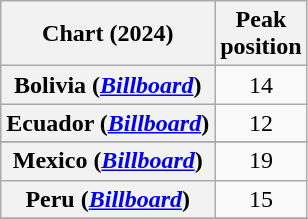<table class="wikitable sortable plainrowheaders" style="text-align:center">
<tr>
<th scope="col">Chart (2024)</th>
<th scope="col">Peak<br>position</th>
</tr>
<tr>
<th scope="row">Bolivia (<em><a href='#'>Billboard</a></em>)</th>
<td>14</td>
</tr>
<tr>
<th scope="row">Ecuador (<em><a href='#'>Billboard</a></em>)</th>
<td>12</td>
</tr>
<tr>
</tr>
<tr>
<th scope="row">Mexico (<em><a href='#'>Billboard</a></em>)</th>
<td>19</td>
</tr>
<tr>
<th scope="row">Peru (<em><a href='#'>Billboard</a></em>)</th>
<td>15</td>
</tr>
<tr>
</tr>
<tr>
</tr>
<tr>
</tr>
<tr>
</tr>
<tr>
</tr>
</table>
